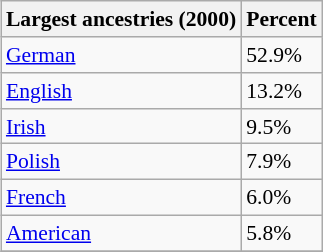<table class="wikitable sortable collapsible" style="font-size: 90%;" align=right>
<tr>
<th>Largest ancestries (2000)</th>
<th>Percent</th>
</tr>
<tr>
<td><a href='#'>German</a></td>
<td>52.9%</td>
</tr>
<tr>
<td><a href='#'>English</a></td>
<td>13.2%</td>
</tr>
<tr>
<td><a href='#'>Irish</a></td>
<td>9.5%</td>
</tr>
<tr>
<td><a href='#'>Polish</a></td>
<td>7.9%</td>
</tr>
<tr>
<td><a href='#'>French</a></td>
<td>6.0%</td>
</tr>
<tr>
<td><a href='#'>American</a></td>
<td>5.8%</td>
</tr>
<tr>
</tr>
</table>
